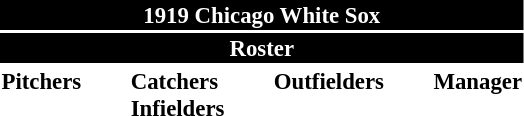<table class="toccolours" style="font-size: 95%;">
<tr>
<th colspan="10" style="background-color: black; color: white; text-align: center;">1919 Chicago White Sox</th>
</tr>
<tr>
<td colspan="10" style="background-color: black; color: white; text-align: center;"><strong>Roster</strong></td>
</tr>
<tr>
<td valign="top"><strong>Pitchers</strong><br>















</td>
<td width="25px"></td>
<td valign="top"><strong>Catchers</strong><br>


<strong>Infielders</strong>





</td>
<td width="25px"></td>
<td valign="top"><strong>Outfielders</strong><br>



</td>
<td width="25px"></td>
<td valign="top"><strong>Manager</strong><br></td>
</tr>
</table>
